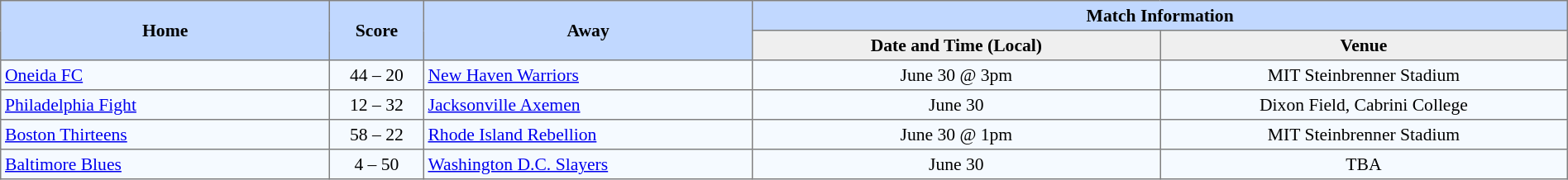<table border="1" cellpadding="3" cellspacing="0" style="border-collapse:collapse; font-size:90%; width:100%">
<tr style="background:#c1d8ff;">
<th rowspan="2" style="width:21%;">Home</th>
<th rowspan="2" style="width:6%;">Score</th>
<th rowspan="2" style="width:21%;">Away</th>
<th colspan=6>Match Information</th>
</tr>
<tr style="background:#efefef;">
<th width=26%>Date and Time (Local)</th>
<th width=26%>Venue</th>
</tr>
<tr style="text-align:center; background:#f5faff;">
<td align=left> <a href='#'>Oneida FC</a></td>
<td>44 – 20</td>
<td align=left> <a href='#'>New Haven Warriors</a></td>
<td>June 30 @ 3pm</td>
<td>MIT Steinbrenner Stadium</td>
</tr>
<tr style="text-align:center; background:#f5faff;">
<td align=left> <a href='#'>Philadelphia Fight</a></td>
<td>12 – 32</td>
<td align=left> <a href='#'>Jacksonville Axemen</a></td>
<td>June 30</td>
<td>Dixon Field, Cabrini College</td>
</tr>
<tr style="text-align:center; background:#f5faff;">
<td align=left> <a href='#'>Boston Thirteens</a></td>
<td>58 – 22</td>
<td align=left> <a href='#'>Rhode Island Rebellion</a></td>
<td>June 30 @ 1pm</td>
<td>MIT Steinbrenner Stadium</td>
</tr>
<tr style="text-align:center; background:#f5faff;">
<td align=left> <a href='#'>Baltimore Blues</a></td>
<td>4 – 50</td>
<td align=left> <a href='#'>Washington D.C. Slayers</a></td>
<td>June 30</td>
<td>TBA</td>
</tr>
</table>
